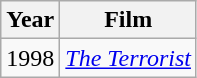<table class="wikitable sortable">
<tr>
<th>Year</th>
<th>Film</th>
</tr>
<tr>
<td>1998</td>
<td><em><a href='#'>The Terrorist</a></em></td>
</tr>
</table>
